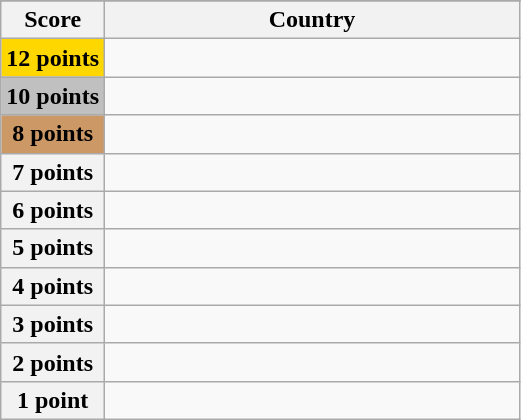<table class="wikitable">
<tr>
</tr>
<tr>
<th scope="col" width="20%">Score</th>
<th scope="col">Country</th>
</tr>
<tr>
<th scope="row" style="background:gold">12 points</th>
<td></td>
</tr>
<tr>
<th scope="row" style="background:silver">10 points</th>
<td></td>
</tr>
<tr>
<th scope="row" style="background:#CC9966">8 points</th>
<td></td>
</tr>
<tr>
<th scope="row">7 points</th>
<td></td>
</tr>
<tr>
<th scope="row">6 points</th>
<td></td>
</tr>
<tr>
<th scope="row">5 points</th>
<td></td>
</tr>
<tr>
<th scope="row">4 points</th>
<td></td>
</tr>
<tr>
<th scope="row">3 points</th>
<td></td>
</tr>
<tr>
<th scope="row">2 points</th>
<td></td>
</tr>
<tr>
<th scope="row">1 point</th>
<td></td>
</tr>
</table>
